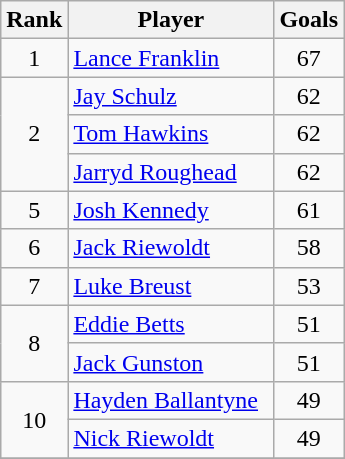<table class="wikitable nowraplinks" style="text-align:center;">
<tr>
<th width=10 abbr="Rank">Rank</th>
<th width=130 abbr="Position">Player</th>
<th width=5 abbr="Total">Goals</th>
</tr>
<tr>
<td>1</td>
<td style="text-align:left;"><a href='#'>Lance Franklin</a></td>
<td>67</td>
</tr>
<tr>
<td rowspan="3">2</td>
<td style="text-align:left;"><a href='#'>Jay Schulz</a></td>
<td>62</td>
</tr>
<tr>
<td style="text-align:left;"><a href='#'>Tom Hawkins</a></td>
<td>62</td>
</tr>
<tr>
<td style="text-align:left;"><a href='#'>Jarryd Roughead</a></td>
<td>62</td>
</tr>
<tr>
<td>5</td>
<td style="text-align:left;"><a href='#'>Josh Kennedy</a></td>
<td>61</td>
</tr>
<tr>
<td>6</td>
<td style="text-align:left;"><a href='#'>Jack Riewoldt</a></td>
<td>58</td>
</tr>
<tr>
<td>7</td>
<td style="text-align:left;"><a href='#'>Luke Breust</a></td>
<td>53</td>
</tr>
<tr>
<td rowspan="2">8</td>
<td style="text-align:left;"><a href='#'>Eddie Betts</a></td>
<td>51</td>
</tr>
<tr>
<td style="text-align:left;"><a href='#'>Jack Gunston</a></td>
<td>51</td>
</tr>
<tr>
<td rowspan="2">10</td>
<td style="text-align:left;"><a href='#'>Hayden Ballantyne</a></td>
<td>49</td>
</tr>
<tr>
<td style="text-align:left;"><a href='#'>Nick Riewoldt</a></td>
<td>49</td>
</tr>
<tr>
</tr>
</table>
